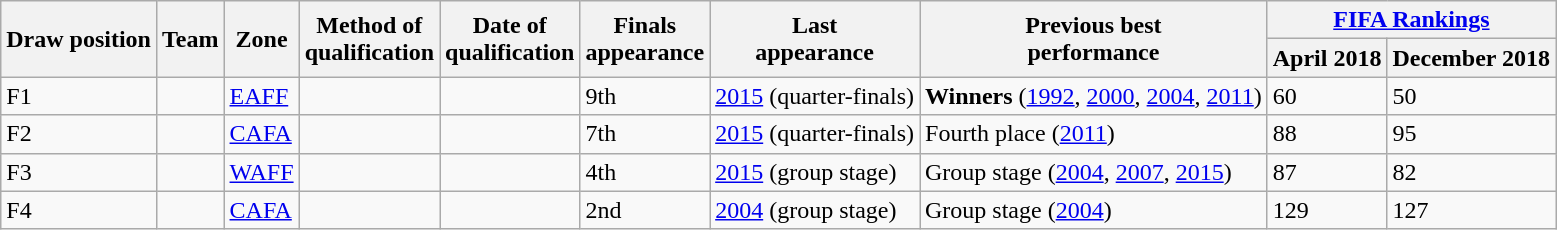<table class="wikitable sortable">
<tr>
<th rowspan=2>Draw position</th>
<th rowspan=2>Team</th>
<th rowspan=2>Zone</th>
<th rowspan=2>Method of<br>qualification</th>
<th rowspan=2>Date of<br>qualification</th>
<th rowspan=2 data-sort-type="number">Finals<br>appearance</th>
<th rowspan=2>Last<br>appearance</th>
<th rowspan=2>Previous best<br>performance</th>
<th colspan=2><a href='#'>FIFA Rankings</a></th>
</tr>
<tr>
<th>April 2018</th>
<th>December 2018</th>
</tr>
<tr>
<td>F1</td>
<td style=white-space:nowrap></td>
<td><a href='#'>EAFF</a></td>
<td></td>
<td></td>
<td>9th</td>
<td><a href='#'>2015</a> (quarter-finals)</td>
<td><strong>Winners</strong> (<a href='#'>1992</a>, <a href='#'>2000</a>, <a href='#'>2004</a>, <a href='#'>2011</a>)</td>
<td>60</td>
<td>50</td>
</tr>
<tr>
<td>F2</td>
<td style=white-space:nowrap></td>
<td><a href='#'>CAFA</a></td>
<td></td>
<td></td>
<td>7th</td>
<td><a href='#'>2015</a> (quarter-finals)</td>
<td>Fourth place (<a href='#'>2011</a>)</td>
<td>88</td>
<td>95</td>
</tr>
<tr>
<td>F3</td>
<td style=white-space:nowrap></td>
<td><a href='#'>WAFF</a></td>
<td></td>
<td></td>
<td>4th</td>
<td><a href='#'>2015</a> (group stage)</td>
<td>Group stage (<a href='#'>2004</a>, <a href='#'>2007</a>, <a href='#'>2015</a>)</td>
<td>87</td>
<td>82</td>
</tr>
<tr>
<td>F4</td>
<td style=white-space:nowrap></td>
<td><a href='#'>CAFA</a></td>
<td></td>
<td></td>
<td>2nd</td>
<td><a href='#'>2004</a> (group stage)</td>
<td>Group stage (<a href='#'>2004</a>)</td>
<td>129</td>
<td>127</td>
</tr>
</table>
